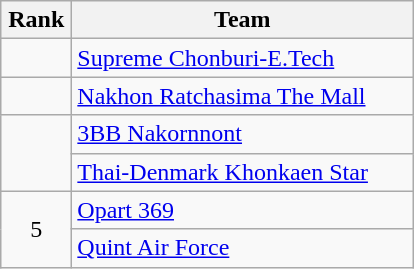<table class="wikitable" style="text-align: center;">
<tr>
<th width=40>Rank</th>
<th width=220>Team</th>
</tr>
<tr>
<td></td>
<td align=left><a href='#'>Supreme Chonburi-E.Tech</a></td>
</tr>
<tr>
<td></td>
<td align=left><a href='#'>Nakhon Ratchasima The Mall</a></td>
</tr>
<tr>
<td rowspan=2></td>
<td align=left><a href='#'>3BB Nakornnont</a></td>
</tr>
<tr>
<td align=left><a href='#'>Thai-Denmark Khonkaen Star</a></td>
</tr>
<tr>
<td rowspan=2>5</td>
<td align=left><a href='#'>Opart 369</a></td>
</tr>
<tr>
<td align=left><a href='#'>Quint Air Force</a></td>
</tr>
</table>
